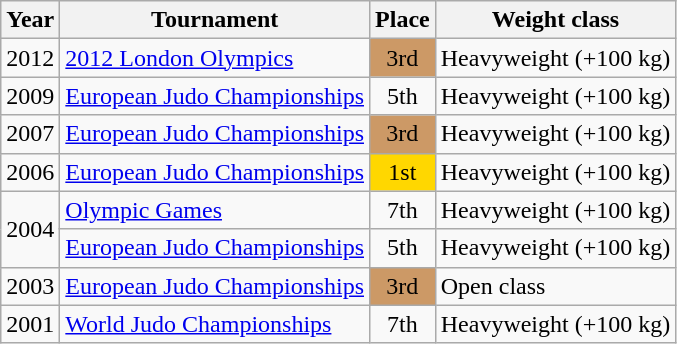<table class=wikitable>
<tr>
<th>Year</th>
<th>Tournament</th>
<th>Place</th>
<th>Weight class</th>
</tr>
<tr>
<td>2012</td>
<td><a href='#'>2012 London Olympics</a></td>
<td bgcolor="cc9966"  align="center">3rd</td>
<td>Heavyweight (+100 kg)</td>
</tr>
<tr>
<td>2009</td>
<td><a href='#'>European Judo Championships</a></td>
<td align="center">5th</td>
<td>Heavyweight (+100 kg)</td>
</tr>
<tr>
<td>2007</td>
<td><a href='#'>European Judo Championships</a></td>
<td bgcolor="cc9966" align="center">3rd</td>
<td>Heavyweight (+100 kg)</td>
</tr>
<tr>
<td>2006</td>
<td><a href='#'>European Judo Championships</a></td>
<td bgcolor="gold" align="center">1st</td>
<td>Heavyweight (+100 kg)</td>
</tr>
<tr>
<td rowspan=2>2004</td>
<td><a href='#'>Olympic Games</a></td>
<td align="center">7th</td>
<td>Heavyweight (+100 kg)</td>
</tr>
<tr>
<td><a href='#'>European Judo Championships</a></td>
<td align="center">5th</td>
<td>Heavyweight (+100 kg)</td>
</tr>
<tr>
<td>2003</td>
<td><a href='#'>European Judo Championships</a></td>
<td bgcolor="cc9966" align="center">3rd</td>
<td>Open class</td>
</tr>
<tr>
<td>2001</td>
<td><a href='#'>World Judo Championships</a></td>
<td align="center">7th</td>
<td>Heavyweight (+100 kg)</td>
</tr>
</table>
